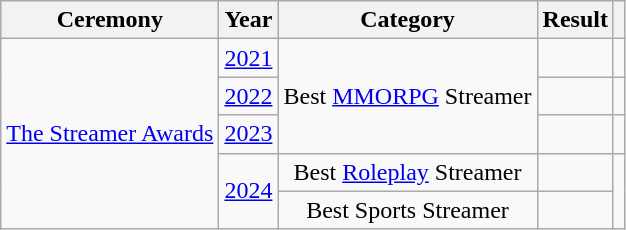<table class="wikitable" style="text-align:center;">
<tr>
<th>Ceremony</th>
<th>Year</th>
<th>Category</th>
<th>Result</th>
<th></th>
</tr>
<tr>
<td rowspan="5"><a href='#'>The Streamer Awards</a></td>
<td><a href='#'>2021</a></td>
<td rowspan="3">Best <a href='#'>MMORPG</a> Streamer</td>
<td></td>
<td></td>
</tr>
<tr>
<td><a href='#'>2022</a></td>
<td></td>
<td></td>
</tr>
<tr>
<td><a href='#'>2023</a></td>
<td></td>
<td></td>
</tr>
<tr>
<td rowspan="2"><a href='#'>2024</a></td>
<td>Best <a href='#'>Roleplay</a> Streamer</td>
<td></td>
<td rowspan="2"></td>
</tr>
<tr>
<td>Best Sports Streamer</td>
<td></td>
</tr>
</table>
